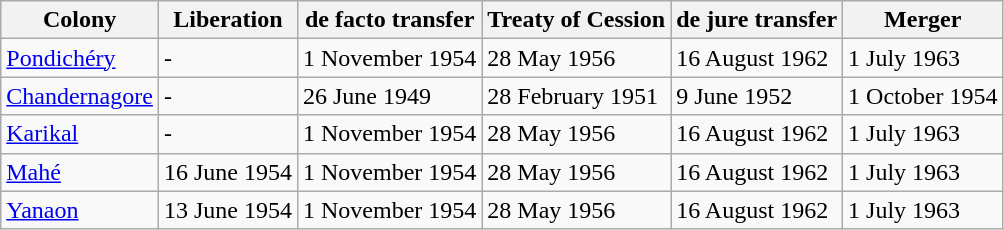<table class="wikitable">
<tr>
<th>Colony</th>
<th>Liberation</th>
<th>de facto transfer</th>
<th>Treaty of Cession</th>
<th>de jure transfer</th>
<th>Merger</th>
</tr>
<tr>
<td><a href='#'>Pondichéry</a></td>
<td>-</td>
<td>1 November 1954</td>
<td>28 May 1956</td>
<td>16 August 1962</td>
<td>1 July 1963</td>
</tr>
<tr>
<td><a href='#'>Chandernagore</a></td>
<td>-</td>
<td>26 June 1949</td>
<td>28 February 1951</td>
<td>9 June 1952</td>
<td>1 October 1954</td>
</tr>
<tr>
<td><a href='#'>Karikal</a></td>
<td>-</td>
<td>1 November 1954</td>
<td>28 May 1956</td>
<td>16 August 1962</td>
<td>1 July 1963</td>
</tr>
<tr>
<td><a href='#'>Mahé</a></td>
<td>16 June 1954</td>
<td>1 November 1954</td>
<td>28 May 1956</td>
<td>16 August 1962</td>
<td>1 July 1963</td>
</tr>
<tr>
<td><a href='#'>Yanaon</a></td>
<td>13 June 1954</td>
<td>1 November 1954</td>
<td>28 May 1956</td>
<td>16 August 1962</td>
<td>1 July 1963</td>
</tr>
</table>
